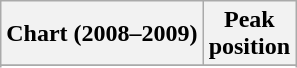<table class="wikitable sortable">
<tr>
<th align="left">Chart (2008–2009)</th>
<th align="center">Peak<br>position</th>
</tr>
<tr>
</tr>
<tr>
</tr>
<tr>
</tr>
<tr>
</tr>
</table>
